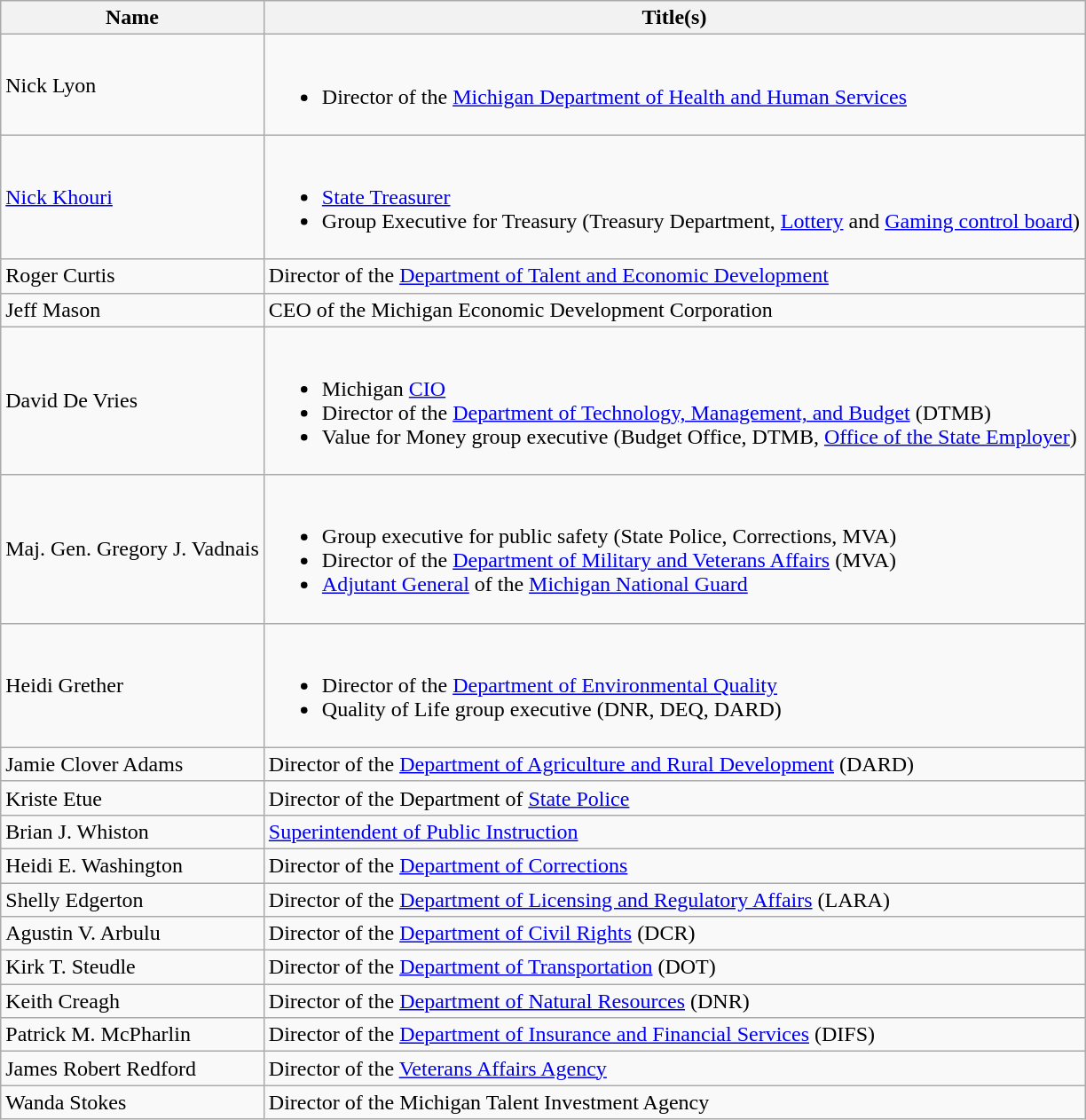<table class="wikitable">
<tr>
<th>Name</th>
<th>Title(s)</th>
</tr>
<tr>
<td>Nick Lyon</td>
<td><br><ul><li>Director of the <a href='#'>Michigan Department of Health and Human Services</a></li></ul></td>
</tr>
<tr>
<td><a href='#'>Nick Khouri</a></td>
<td><br><ul><li><a href='#'>State Treasurer</a></li><li>Group Executive for Treasury (Treasury Department, <a href='#'>Lottery</a> and <a href='#'>Gaming control board</a>)</li></ul></td>
</tr>
<tr>
<td>Roger Curtis</td>
<td>Director of the <a href='#'>Department of Talent and Economic Development</a></td>
</tr>
<tr>
<td>Jeff Mason</td>
<td>CEO of the Michigan Economic Development Corporation</td>
</tr>
<tr>
<td>David De Vries</td>
<td><br><ul><li>Michigan <a href='#'>CIO</a></li><li>Director of the <a href='#'>Department of Technology, Management, and Budget</a> (DTMB)</li><li>Value for Money group executive (Budget Office, DTMB, <a href='#'>Office of the State Employer</a>)</li></ul></td>
</tr>
<tr>
<td>Maj. Gen. Gregory J. Vadnais</td>
<td><br><ul><li>Group executive for public safety (State Police, Corrections, MVA)</li><li>Director of the <a href='#'>Department of Military and Veterans Affairs</a> (MVA)</li><li><a href='#'>Adjutant General</a> of the <a href='#'>Michigan National Guard</a></li></ul></td>
</tr>
<tr>
<td>Heidi Grether</td>
<td><br><ul><li>Director of the <a href='#'>Department of Environmental Quality</a></li><li>Quality of Life group executive (DNR, DEQ, DARD)</li></ul></td>
</tr>
<tr>
<td>Jamie Clover Adams</td>
<td>Director of the <a href='#'>Department of Agriculture and Rural Development</a> (DARD)</td>
</tr>
<tr>
<td>Kriste Etue</td>
<td>Director of the Department of <a href='#'>State Police</a></td>
</tr>
<tr>
<td>Brian J. Whiston</td>
<td><a href='#'>Superintendent of Public Instruction</a></td>
</tr>
<tr>
<td>Heidi E. Washington</td>
<td>Director of the <a href='#'>Department of Corrections</a></td>
</tr>
<tr>
<td>Shelly Edgerton</td>
<td>Director of the <a href='#'>Department of Licensing and Regulatory Affairs</a> (LARA)</td>
</tr>
<tr>
<td>Agustin V. Arbulu</td>
<td>Director of the <a href='#'>Department of Civil Rights</a> (DCR)</td>
</tr>
<tr>
<td>Kirk T. Steudle</td>
<td>Director of the <a href='#'>Department of Transportation</a> (DOT)</td>
</tr>
<tr>
<td>Keith Creagh</td>
<td>Director of the <a href='#'>Department of Natural Resources</a> (DNR)</td>
</tr>
<tr>
<td>Patrick M. McPharlin</td>
<td>Director of the <a href='#'>Department of Insurance and Financial Services</a> (DIFS)</td>
</tr>
<tr>
<td>James Robert Redford</td>
<td>Director of the <a href='#'>Veterans Affairs Agency</a></td>
</tr>
<tr>
<td>Wanda Stokes</td>
<td>Director of the Michigan Talent Investment Agency</td>
</tr>
</table>
